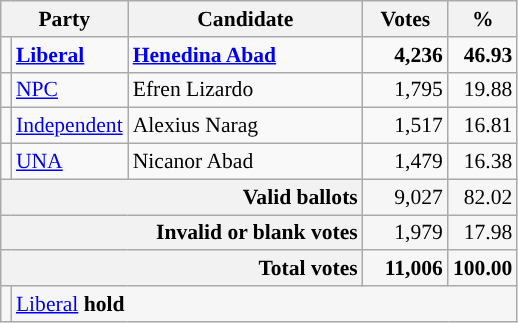<table class="wikitable" style="font-size:90%; text-align:right;">
<tr>
<th colspan="2" style="width:75px;">Party</th>
<th style="width:150px;">Candidate</th>
<th style="width:50px;">Votes</th>
<th style="width:10px;">%</th>
</tr>
<tr>
<td style="background:"></td>
<td style="text-align:left;"><strong><a href='#'>Liberal</a></strong></td>
<td style="text-align:left;"><strong><a href='#'>Henedina Abad</a></strong></td>
<td><strong>4,236</strong></td>
<td><strong>46.93</strong></td>
</tr>
<tr>
<td style="background:"></td>
<td style="text-align:left;"><a href='#'>NPC</a></td>
<td style="text-align:left;">Efren Lizardo</td>
<td>1,795</td>
<td>19.88</td>
</tr>
<tr>
<td style="background:"></td>
<td style="text-align:left;"><a href='#'>Independent</a></td>
<td style="text-align:left;">Alexius Narag</td>
<td>1,517</td>
<td>16.81</td>
</tr>
<tr>
<td style="background:"></td>
<td style="text-align:left;"><a href='#'>UNA</a></td>
<td style="text-align:left;">Nicanor Abad</td>
<td>1,479</td>
<td>16.38</td>
</tr>
<tr style="background-color:#F6F6F6">
<th colspan="3" style="text-align:right;">Valid ballots</th>
<td>9,027</td>
<td>82.02</td>
</tr>
<tr style="background-color:#F6F6F6">
<th colspan="3" style="text-align:right;">Invalid or blank votes</th>
<td>1,979</td>
<td>17.98</td>
</tr>
<tr style="background-color:#F6F6F6">
<th colspan="3" style="text-align:right;">Total votes</th>
<td><strong>11,006</strong></td>
<td><strong>100.00</strong></td>
</tr>
<tr style="background-color:#F6F6F6">
<td style="background:"></td>
<td colspan="4" style="text-align:left;"><a href='#'>Liberal</a> <strong>hold</strong></td>
</tr>
</table>
